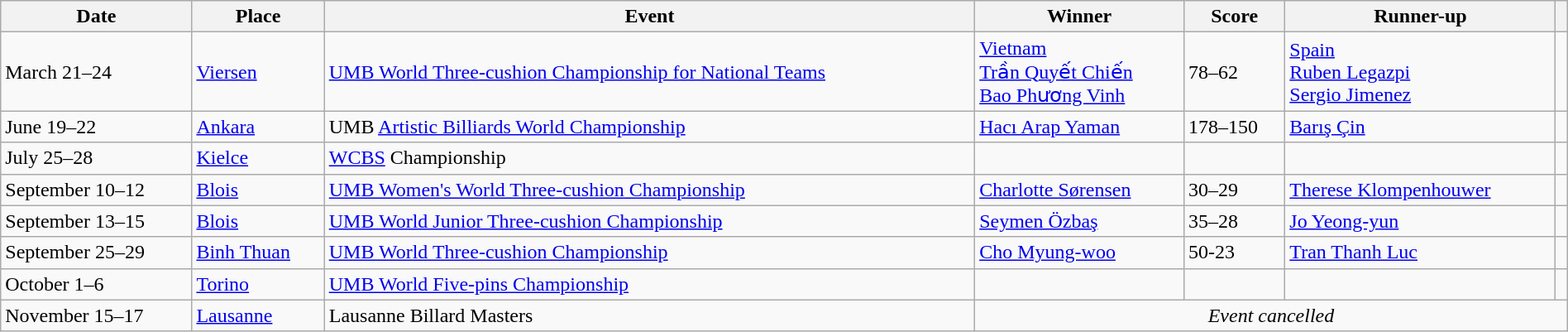<table class="wikitable sortable" style="font-size: 100%" width="100%">
<tr>
<th>Date</th>
<th>Place</th>
<th>Event</th>
<th>Winner</th>
<th>Score</th>
<th>Runner-up</th>
<th></th>
</tr>
<tr>
<td>March 21–24</td>
<td> <a href='#'>Viersen</a></td>
<td><a href='#'>UMB World Three-cushion Championship for National Teams</a></td>
<td> <a href='#'>Vietnam</a><br><a href='#'>Trần Quyết Chiến</a><br><a href='#'>Bao Phương Vinh</a></td>
<td>78–62</td>
<td> <a href='#'>Spain</a><br><a href='#'>Ruben Legazpi</a><br><a href='#'>Sergio Jimenez</a></td>
<td></td>
</tr>
<tr>
<td>June 19–22</td>
<td> <a href='#'>Ankara</a></td>
<td>UMB <a href='#'>Artistic Billiards World Championship</a></td>
<td> <a href='#'>Hacı Arap Yaman</a></td>
<td>178–150</td>
<td> <a href='#'>Barış Çin</a></td>
<td></td>
</tr>
<tr>
<td>July 25–28</td>
<td> <a href='#'>Kielce</a></td>
<td><a href='#'>WCBS</a> Championship</td>
<td></td>
<td></td>
<td></td>
<td></td>
</tr>
<tr>
<td>September 10–12</td>
<td> <a href='#'>Blois</a></td>
<td><a href='#'>UMB Women's World Three-cushion Championship</a></td>
<td> <a href='#'>Charlotte Sørensen</a></td>
<td>30–29</td>
<td> <a href='#'>Therese Klompenhouwer</a></td>
<td></td>
</tr>
<tr>
<td>September 13–15</td>
<td> <a href='#'>Blois</a></td>
<td><a href='#'>UMB World Junior Three-cushion Championship</a></td>
<td> <a href='#'>Seymen Özbaş</a></td>
<td>35–28</td>
<td> <a href='#'>Jo Yeong-yun</a></td>
<td></td>
</tr>
<tr>
<td>September 25–29</td>
<td> <a href='#'>Binh Thuan</a></td>
<td><a href='#'>UMB World Three-cushion Championship</a></td>
<td> <a href='#'>Cho Myung-woo</a></td>
<td>50-23</td>
<td><a href='#'>Tran Thanh Luc</a></td>
<td></td>
</tr>
<tr>
<td>October 1–6</td>
<td> <a href='#'>Torino</a></td>
<td><a href='#'>UMB World Five-pins Championship</a></td>
<td></td>
<td></td>
<td></td>
<td></td>
</tr>
<tr>
<td>November 15–17</td>
<td> <a href='#'>Lausanne</a></td>
<td>Lausanne Billard Masters</td>
<td align=center colspan=4><em>Event cancelled</em></td>
</tr>
</table>
